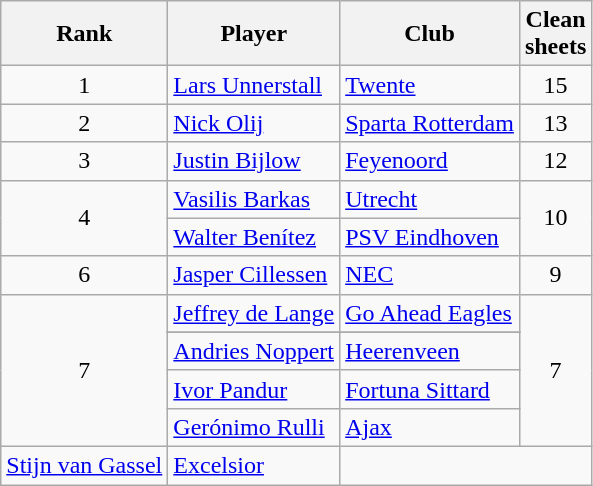<table class="wikitable" style="text-align:center">
<tr>
<th>Rank</th>
<th>Player</th>
<th>Club</th>
<th>Clean<br>sheets</th>
</tr>
<tr>
<td>1</td>
<td align="left"> <a href='#'>Lars Unnerstall</a></td>
<td align="left"><a href='#'>Twente</a></td>
<td>15</td>
</tr>
<tr>
<td>2</td>
<td align="left"> <a href='#'>Nick Olij</a></td>
<td align="left"><a href='#'>Sparta Rotterdam</a></td>
<td>13</td>
</tr>
<tr>
<td>3</td>
<td align="left"> <a href='#'>Justin Bijlow</a></td>
<td align="left"><a href='#'>Feyenoord</a></td>
<td>12</td>
</tr>
<tr>
<td rowspan="2">4</td>
<td align="left"> <a href='#'>Vasilis Barkas</a></td>
<td align="left"><a href='#'>Utrecht</a></td>
<td rowspan="2">10</td>
</tr>
<tr>
<td align="left"> <a href='#'>Walter Benítez</a></td>
<td align="left"><a href='#'>PSV Eindhoven</a></td>
</tr>
<tr>
<td>6</td>
<td align="left"> <a href='#'>Jasper Cillessen</a></td>
<td align="left"><a href='#'>NEC</a></td>
<td>9</td>
</tr>
<tr>
<td rowspan="5">7</td>
<td align="left"> <a href='#'>Jeffrey de Lange</a></td>
<td align="left"><a href='#'>Go Ahead Eagles</a></td>
<td rowspan="5">7</td>
</tr>
<tr>
</tr>
<tr>
<td align="left"> <a href='#'>Andries Noppert</a></td>
<td align="left"><a href='#'>Heerenveen</a></td>
</tr>
<tr>
<td align="left"> <a href='#'>Ivor Pandur</a></td>
<td align="left"><a href='#'>Fortuna Sittard</a></td>
</tr>
<tr>
<td align="left"> <a href='#'>Gerónimo Rulli</a></td>
<td align="left"><a href='#'>Ajax</a></td>
</tr>
<tr>
<td align="left"> <a href='#'>Stijn van Gassel</a></td>
<td align="left"><a href='#'>Excelsior</a></td>
</tr>
</table>
